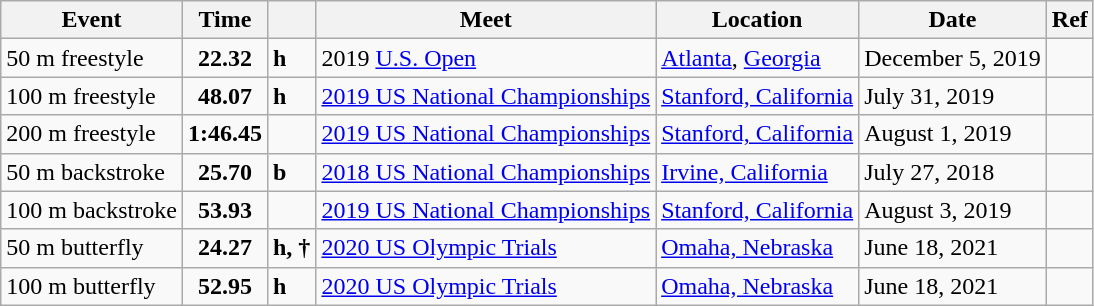<table class="wikitable">
<tr>
<th>Event</th>
<th>Time</th>
<th></th>
<th>Meet</th>
<th>Location</th>
<th>Date</th>
<th>Ref</th>
</tr>
<tr>
<td>50 m freestyle</td>
<td style="text-align:center;"><strong>22.32</strong></td>
<td><strong>h</strong></td>
<td>2019 <a href='#'>U.S. Open</a></td>
<td><a href='#'>Atlanta</a>, <a href='#'>Georgia</a></td>
<td>December 5, 2019</td>
<td style="text-align:center;"></td>
</tr>
<tr>
<td>100 m freestyle</td>
<td style="text-align:center;"><strong>48.07</strong></td>
<td><strong>h</strong></td>
<td><a href='#'>2019 US National Championships</a></td>
<td><a href='#'>Stanford, California</a></td>
<td>July 31, 2019</td>
<td style="text-align:center;"></td>
</tr>
<tr>
<td>200 m freestyle</td>
<td style="text-align:center;"><strong>1:46.45</strong></td>
<td></td>
<td><a href='#'>2019 US National Championships</a></td>
<td><a href='#'>Stanford, California</a></td>
<td>August 1, 2019</td>
<td style="text-align:center;"></td>
</tr>
<tr>
<td>50 m backstroke</td>
<td style="text-align:center;"><strong>25.70</strong></td>
<td><strong>b</strong></td>
<td><a href='#'>2018 US National Championships</a></td>
<td><a href='#'>Irvine, California</a></td>
<td>July 27, 2018</td>
<td style="text-align:center;"></td>
</tr>
<tr>
<td>100 m backstroke</td>
<td style="text-align:center;"><strong>53.93</strong></td>
<td></td>
<td><a href='#'>2019 US National Championships</a></td>
<td><a href='#'>Stanford, California</a></td>
<td>August 3, 2019</td>
<td style="text-align:center;"></td>
</tr>
<tr>
<td>50 m butterfly</td>
<td style="text-align:center;"><strong>24.27</strong></td>
<td><strong>h, †</strong></td>
<td><a href='#'>2020 US Olympic Trials</a></td>
<td><a href='#'>Omaha, Nebraska</a></td>
<td>June 18, 2021</td>
<td style="text-align:center;"></td>
</tr>
<tr>
<td>100 m butterfly</td>
<td style="text-align:center;"><strong>52.95</strong></td>
<td><strong>h</strong></td>
<td><a href='#'>2020 US Olympic Trials</a></td>
<td><a href='#'>Omaha, Nebraska</a></td>
<td>June 18, 2021</td>
<td style="text-align:center;"></td>
</tr>
</table>
